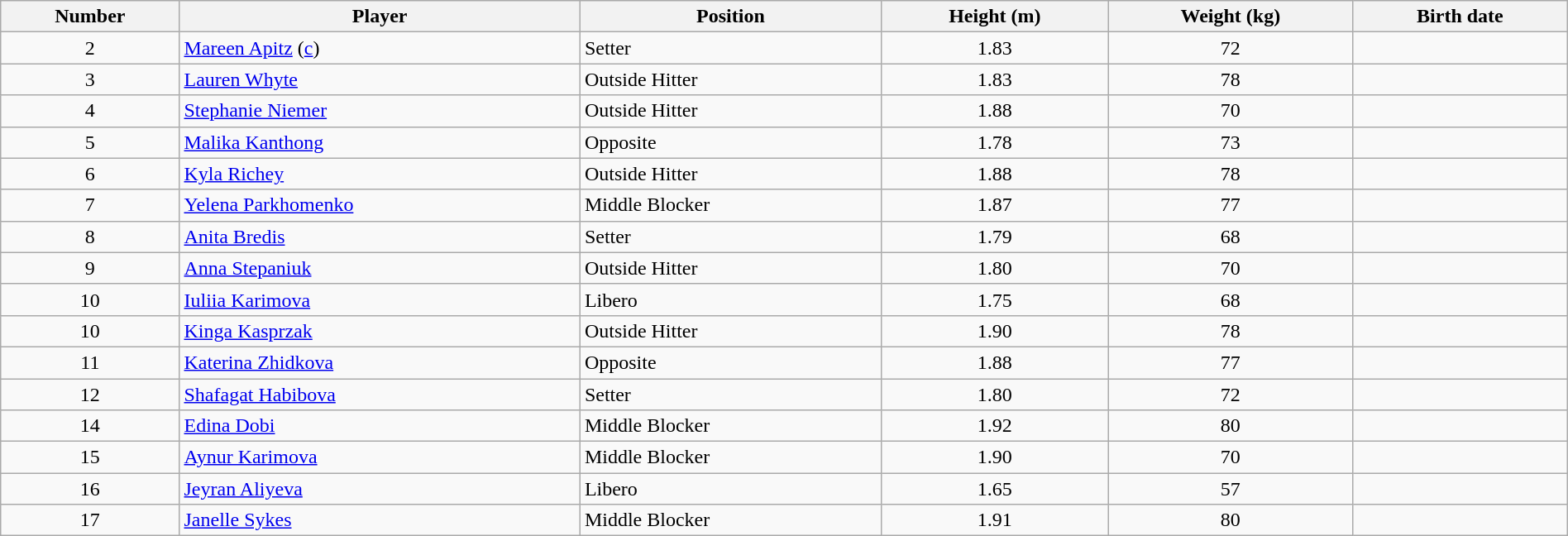<table class="wikitable" style="width:100%;">
<tr>
<th>Number</th>
<th>Player</th>
<th>Position</th>
<th>Height (m)</th>
<th>Weight (kg)</th>
<th>Birth date</th>
</tr>
<tr>
<td align=center>2</td>
<td> <a href='#'>Mareen Apitz</a>  (<a href='#'>c</a>)</td>
<td>Setter</td>
<td align=center>1.83</td>
<td align=center>72</td>
<td></td>
</tr>
<tr>
<td align=center>3</td>
<td> <a href='#'>Lauren Whyte</a></td>
<td>Outside Hitter</td>
<td align=center>1.83</td>
<td align=center>78</td>
<td></td>
</tr>
<tr>
<td align=center>4</td>
<td> <a href='#'>Stephanie Niemer</a></td>
<td>Outside Hitter</td>
<td align=center>1.88</td>
<td align=center>70</td>
<td></td>
</tr>
<tr>
<td align=center>5</td>
<td> <a href='#'>Malika Kanthong</a></td>
<td>Opposite</td>
<td align=center>1.78</td>
<td align=center>73</td>
<td></td>
</tr>
<tr>
<td align=center>6</td>
<td> <a href='#'>Kyla Richey</a></td>
<td>Outside Hitter</td>
<td align=center>1.88</td>
<td align=center>78</td>
<td></td>
</tr>
<tr>
<td align=center>7</td>
<td> <a href='#'>Yelena Parkhomenko</a></td>
<td>Middle Blocker</td>
<td align=center>1.87</td>
<td align=center>77</td>
<td></td>
</tr>
<tr>
<td align=center>8</td>
<td> <a href='#'>Anita Bredis</a></td>
<td>Setter</td>
<td align=center>1.79</td>
<td align=center>68</td>
<td></td>
</tr>
<tr>
<td align=center>9</td>
<td> <a href='#'>Anna Stepaniuk</a></td>
<td>Outside Hitter</td>
<td align=center>1.80</td>
<td align=center>70</td>
<td></td>
</tr>
<tr>
<td align=center>10</td>
<td> <a href='#'>Iuliia Karimova</a></td>
<td>Libero</td>
<td align=center>1.75</td>
<td align=center>68</td>
<td></td>
</tr>
<tr>
<td align=center>10</td>
<td> <a href='#'>Kinga Kasprzak</a></td>
<td>Outside Hitter</td>
<td align=center>1.90</td>
<td align=center>78</td>
<td></td>
</tr>
<tr>
<td align=center>11</td>
<td> <a href='#'>Katerina Zhidkova</a></td>
<td>Opposite</td>
<td align=center>1.88</td>
<td align=center>77</td>
<td></td>
</tr>
<tr>
<td align=center>12</td>
<td> <a href='#'>Shafagat Habibova</a></td>
<td>Setter</td>
<td align=center>1.80</td>
<td align=center>72</td>
<td></td>
</tr>
<tr>
<td align=center>14</td>
<td> <a href='#'>Edina Dobi</a></td>
<td>Middle Blocker</td>
<td align=center>1.92</td>
<td align=center>80</td>
<td></td>
</tr>
<tr>
<td align=center>15</td>
<td> <a href='#'>Aynur Karimova</a></td>
<td>Middle Blocker</td>
<td align=center>1.90</td>
<td align=center>70</td>
<td></td>
</tr>
<tr>
<td align=center>16</td>
<td> <a href='#'>Jeyran Aliyeva</a></td>
<td>Libero</td>
<td align=center>1.65</td>
<td align=center>57</td>
<td></td>
</tr>
<tr>
<td align=center>17</td>
<td> <a href='#'>Janelle Sykes</a></td>
<td>Middle Blocker</td>
<td align=center>1.91</td>
<td align=center>80</td>
<td></td>
</tr>
</table>
